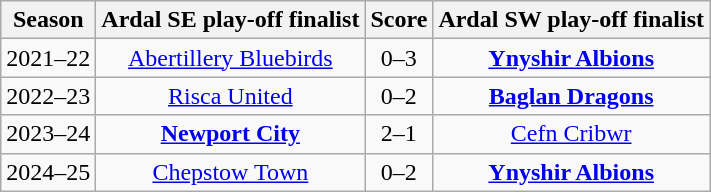<table class="wikitable sortable" style="text-align:center;">
<tr>
<th>Season</th>
<th>Ardal SE play-off finalist</th>
<th>Score</th>
<th>Ardal SW play-off finalist</th>
</tr>
<tr>
<td align="centre">2021–22</td>
<td><a href='#'>Abertillery Bluebirds</a></td>
<td align="centre">0–3</td>
<td align="centre"><strong><a href='#'>Ynyshir Albions</a></strong></td>
</tr>
<tr>
<td align="centre">2022–23</td>
<td><a href='#'>Risca United</a></td>
<td align="centre">0–2</td>
<td align="centre"><strong><a href='#'>Baglan Dragons</a></strong></td>
</tr>
<tr>
<td align="centre">2023–24</td>
<td><strong><a href='#'>Newport City</a></strong></td>
<td align="centre">2–1</td>
<td align="centre"><a href='#'>Cefn Cribwr</a></td>
</tr>
<tr>
<td align="centre">2024–25</td>
<td><a href='#'>Chepstow Town</a></td>
<td align="centre">0–2</td>
<td align="centre"><strong><a href='#'>Ynyshir Albions</a></strong></td>
</tr>
</table>
